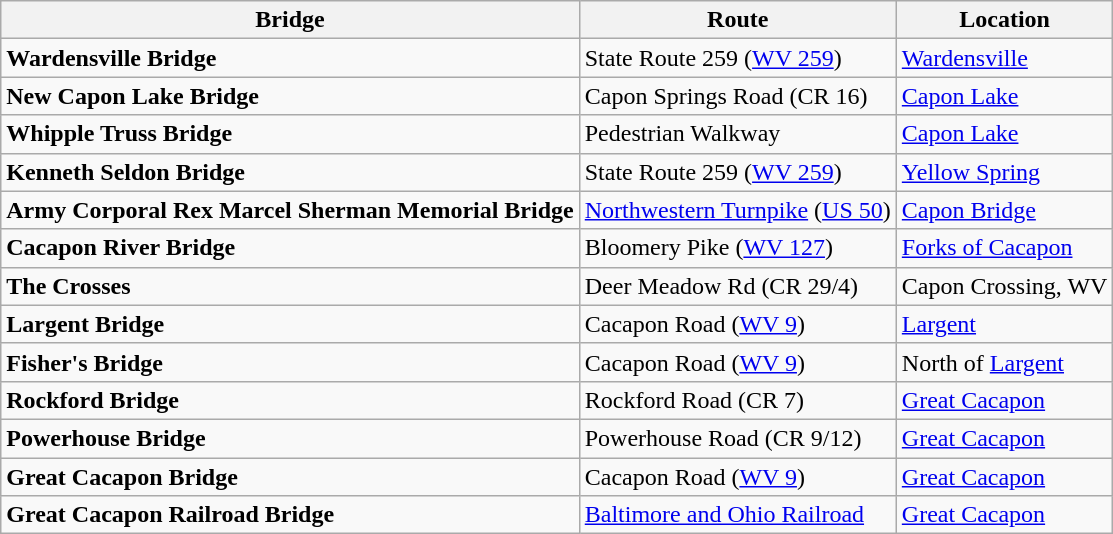<table class="wikitable">
<tr>
<th>Bridge</th>
<th>Route</th>
<th>Location</th>
</tr>
<tr>
<td><strong>Wardensville Bridge</strong></td>
<td>State Route 259 (<a href='#'>WV 259</a>)</td>
<td><a href='#'>Wardensville</a></td>
</tr>
<tr>
<td><strong>New Capon Lake Bridge</strong></td>
<td>Capon Springs Road (CR 16)</td>
<td><a href='#'>Capon Lake</a></td>
</tr>
<tr>
<td><strong>Whipple Truss Bridge</strong></td>
<td>Pedestrian Walkway</td>
<td><a href='#'>Capon Lake</a></td>
</tr>
<tr>
<td><strong>Kenneth Seldon Bridge</strong></td>
<td>State Route 259 (<a href='#'>WV 259</a>)</td>
<td><a href='#'>Yellow Spring</a></td>
</tr>
<tr>
<td><strong>Army Corporal Rex Marcel Sherman Memorial Bridge</strong></td>
<td><a href='#'>Northwestern Turnpike</a> (<a href='#'>US 50</a>)</td>
<td><a href='#'>Capon Bridge</a></td>
</tr>
<tr>
<td><strong>Cacapon River Bridge</strong></td>
<td>Bloomery Pike (<a href='#'>WV 127</a>)</td>
<td><a href='#'>Forks of Cacapon</a></td>
</tr>
<tr>
<td><strong>The Crosses</strong></td>
<td>Deer Meadow Rd (CR 29/4)</td>
<td>Capon Crossing, WV</td>
</tr>
<tr>
<td><strong>Largent Bridge</strong></td>
<td>Cacapon Road (<a href='#'>WV 9</a>)</td>
<td><a href='#'>Largent</a></td>
</tr>
<tr>
<td><strong>Fisher's Bridge</strong></td>
<td>Cacapon Road (<a href='#'>WV 9</a>)</td>
<td>North of <a href='#'>Largent</a></td>
</tr>
<tr>
<td><strong>Rockford Bridge</strong></td>
<td>Rockford Road (CR 7)</td>
<td><a href='#'>Great Cacapon</a></td>
</tr>
<tr>
<td><strong>Powerhouse Bridge</strong></td>
<td>Powerhouse Road (CR 9/12)</td>
<td><a href='#'>Great Cacapon</a></td>
</tr>
<tr>
<td><strong>Great Cacapon Bridge</strong></td>
<td>Cacapon Road (<a href='#'>WV 9</a>)</td>
<td><a href='#'>Great Cacapon</a></td>
</tr>
<tr>
<td><strong>Great Cacapon Railroad Bridge</strong></td>
<td><a href='#'>Baltimore and Ohio Railroad</a></td>
<td><a href='#'>Great Cacapon</a></td>
</tr>
</table>
